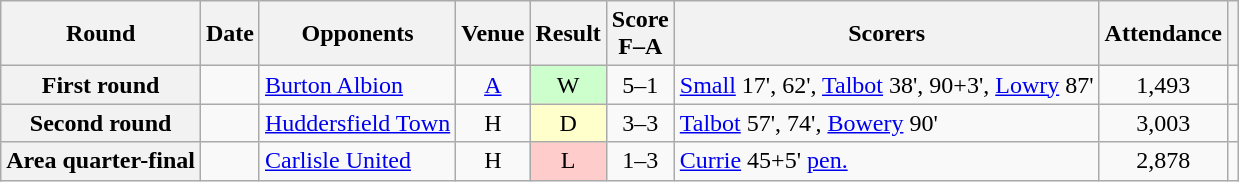<table class="wikitable plainrowheaders sortable" style="text-align:center">
<tr>
<th scope="col">Round</th>
<th scope="col">Date</th>
<th scope="col">Opponents</th>
<th scope="col">Venue</th>
<th scope="col">Result</th>
<th scope="col">Score<br>F–A</th>
<th scope="col" class="unsortable">Scorers</th>
<th scope="col">Attendance</th>
<th scope="col" class="unsortable"></th>
</tr>
<tr>
<th scope="row">First round</th>
<td align=left></td>
<td align=left><a href='#'>Burton Albion</a></td>
<td><a href='#'>A</a></td>
<td bgcolor=#CCFFCC>W</td>
<td>5–1</td>
<td align=left><a href='#'>Small</a> 17', 62', <a href='#'>Talbot</a> 38', 90+3', <a href='#'>Lowry</a> 87'</td>
<td>1,493</td>
<td></td>
</tr>
<tr>
<th scope="row">Second round</th>
<td align=left></td>
<td align=left><a href='#'>Huddersfield Town</a></td>
<td>H</td>
<td bgcolor=#FFFFCC>D</td>
<td>3–3 <br></td>
<td align=left><a href='#'>Talbot</a> 57', 74', <a href='#'>Bowery</a> 90'</td>
<td>3,003</td>
<td></td>
</tr>
<tr>
<th scope="row">Area quarter-final</th>
<td align=left></td>
<td align=left><a href='#'>Carlisle United</a></td>
<td>H</td>
<td bgcolor=#FFCCCC>L</td>
<td>1–3</td>
<td align=left><a href='#'>Currie</a> 45+5' <a href='#'>pen.</a></td>
<td>2,878</td>
<td></td>
</tr>
</table>
